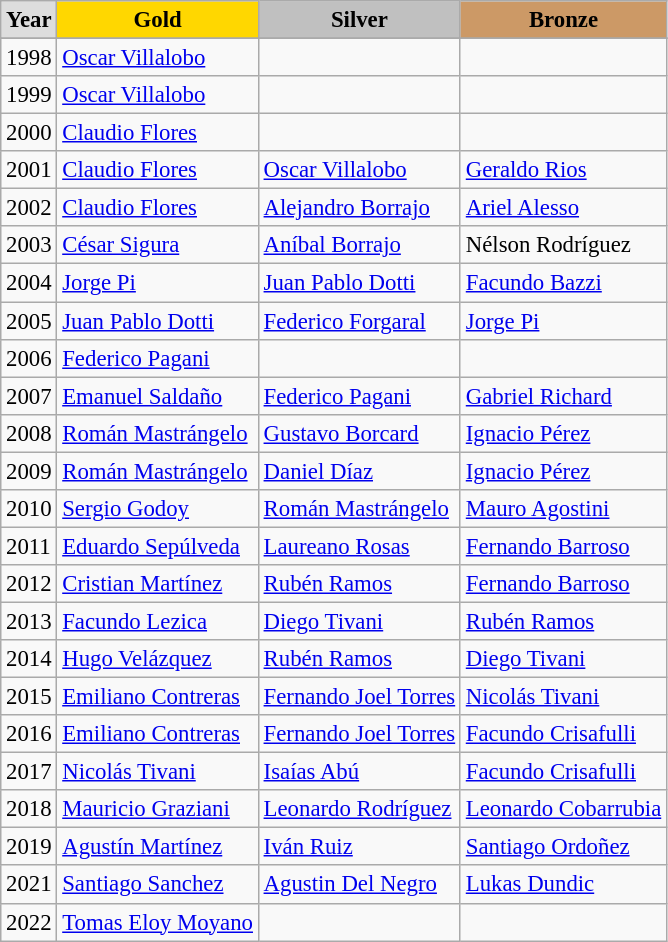<table class="wikitable sortable alternance" style="font-size:95%">
<tr>
<td style="background:#DDDDDD; font-weight:bold; text-align:center;">Year</td>
<td style="background:gold; font-weight:bold; text-align:center;">Gold</td>
<td style="background:silver; font-weight:bold; text-align:center;">Silver</td>
<td style="background:#cc9966; font-weight:bold; text-align:center;">Bronze</td>
</tr>
<tr>
</tr>
<tr>
<td>1998</td>
<td><a href='#'>Oscar Villalobo</a></td>
<td></td>
<td></td>
</tr>
<tr>
<td>1999</td>
<td><a href='#'>Oscar Villalobo</a></td>
<td></td>
<td></td>
</tr>
<tr>
<td>2000</td>
<td><a href='#'>Claudio Flores</a></td>
<td></td>
<td></td>
</tr>
<tr>
<td>2001</td>
<td><a href='#'>Claudio Flores</a></td>
<td><a href='#'>Oscar Villalobo</a></td>
<td><a href='#'>Geraldo Rios</a></td>
</tr>
<tr>
<td>2002</td>
<td><a href='#'>Claudio Flores</a></td>
<td><a href='#'>Alejandro Borrajo</a></td>
<td><a href='#'>Ariel Alesso</a></td>
</tr>
<tr>
<td>2003</td>
<td><a href='#'>César Sigura</a></td>
<td><a href='#'>Aníbal Borrajo</a></td>
<td>Nélson Rodríguez</td>
</tr>
<tr>
<td>2004</td>
<td><a href='#'>Jorge Pi</a></td>
<td><a href='#'>Juan Pablo Dotti</a></td>
<td><a href='#'>Facundo Bazzi</a></td>
</tr>
<tr>
<td>2005</td>
<td><a href='#'>Juan Pablo Dotti</a></td>
<td><a href='#'>Federico Forgaral</a></td>
<td><a href='#'>Jorge Pi</a></td>
</tr>
<tr>
<td>2006</td>
<td><a href='#'>Federico Pagani</a></td>
<td></td>
<td></td>
</tr>
<tr>
<td>2007</td>
<td><a href='#'>Emanuel Saldaño</a></td>
<td><a href='#'>Federico Pagani</a></td>
<td><a href='#'>Gabriel Richard</a></td>
</tr>
<tr>
<td>2008</td>
<td><a href='#'>Román Mastrángelo</a></td>
<td><a href='#'>Gustavo Borcard</a></td>
<td><a href='#'>Ignacio Pérez</a></td>
</tr>
<tr>
<td>2009</td>
<td><a href='#'>Román Mastrángelo</a></td>
<td><a href='#'>Daniel Díaz</a></td>
<td><a href='#'>Ignacio Pérez</a></td>
</tr>
<tr>
<td>2010</td>
<td><a href='#'>Sergio Godoy</a></td>
<td><a href='#'>Román Mastrángelo</a></td>
<td><a href='#'>Mauro Agostini</a></td>
</tr>
<tr>
<td>2011</td>
<td><a href='#'>Eduardo Sepúlveda</a></td>
<td><a href='#'>Laureano Rosas</a></td>
<td><a href='#'>Fernando Barroso</a></td>
</tr>
<tr>
<td>2012</td>
<td><a href='#'>Cristian Martínez</a></td>
<td><a href='#'>Rubén Ramos</a></td>
<td><a href='#'>Fernando Barroso</a></td>
</tr>
<tr>
<td>2013</td>
<td><a href='#'>Facundo Lezica</a></td>
<td><a href='#'>Diego Tivani</a></td>
<td><a href='#'>Rubén Ramos</a></td>
</tr>
<tr>
<td>2014</td>
<td><a href='#'>Hugo Velázquez</a></td>
<td><a href='#'>Rubén Ramos</a></td>
<td><a href='#'>Diego Tivani</a></td>
</tr>
<tr>
<td>2015</td>
<td><a href='#'>Emiliano Contreras</a></td>
<td><a href='#'>Fernando Joel Torres</a></td>
<td><a href='#'>Nicolás Tivani</a></td>
</tr>
<tr>
<td>2016</td>
<td><a href='#'>Emiliano Contreras</a></td>
<td><a href='#'>Fernando Joel Torres</a></td>
<td><a href='#'>Facundo Crisafulli</a></td>
</tr>
<tr>
<td>2017</td>
<td><a href='#'>Nicolás Tivani</a></td>
<td><a href='#'>Isaías Abú</a></td>
<td><a href='#'>Facundo Crisafulli</a></td>
</tr>
<tr>
<td>2018</td>
<td><a href='#'>Mauricio Graziani</a></td>
<td><a href='#'>Leonardo Rodríguez</a></td>
<td><a href='#'>Leonardo Cobarrubia</a></td>
</tr>
<tr>
<td>2019</td>
<td><a href='#'>Agustín Martínez</a></td>
<td><a href='#'>Iván Ruiz</a></td>
<td><a href='#'>Santiago Ordoñez</a></td>
</tr>
<tr>
<td>2021</td>
<td><a href='#'>Santiago Sanchez</a></td>
<td><a href='#'>Agustin Del Negro</a></td>
<td><a href='#'>Lukas Dundic</a></td>
</tr>
<tr>
<td>2022</td>
<td><a href='#'>Tomas Eloy Moyano</a></td>
<td></td>
<td></td>
</tr>
</table>
